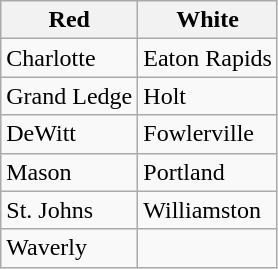<table class="wikitable">
<tr>
<th>Red</th>
<th>White</th>
</tr>
<tr>
<td>Charlotte</td>
<td>Eaton Rapids</td>
</tr>
<tr>
<td>Grand Ledge</td>
<td>Holt</td>
</tr>
<tr>
<td>DeWitt</td>
<td>Fowlerville</td>
</tr>
<tr>
<td>Mason</td>
<td>Portland</td>
</tr>
<tr>
<td>St. Johns</td>
<td>Williamston</td>
</tr>
<tr>
<td>Waverly</td>
<td></td>
</tr>
</table>
